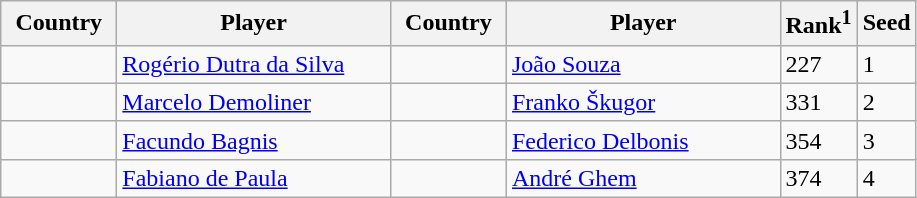<table class="sortable wikitable">
<tr>
<th width="70">Country</th>
<th width="175">Player</th>
<th width="70">Country</th>
<th width="175">Player</th>
<th>Rank<sup>1</sup></th>
<th>Seed</th>
</tr>
<tr>
<td></td>
<td><a href='#'>Rogério Dutra da Silva</a></td>
<td></td>
<td><a href='#'>João Souza</a></td>
<td>227</td>
<td>1</td>
</tr>
<tr>
<td></td>
<td><a href='#'>Marcelo Demoliner</a></td>
<td></td>
<td><a href='#'>Franko Škugor</a></td>
<td>331</td>
<td>2</td>
</tr>
<tr>
<td></td>
<td><a href='#'>Facundo Bagnis</a></td>
<td></td>
<td><a href='#'>Federico Delbonis</a></td>
<td>354</td>
<td>3</td>
</tr>
<tr>
<td></td>
<td><a href='#'>Fabiano de Paula</a></td>
<td></td>
<td><a href='#'>André Ghem</a></td>
<td>374</td>
<td>4</td>
</tr>
</table>
